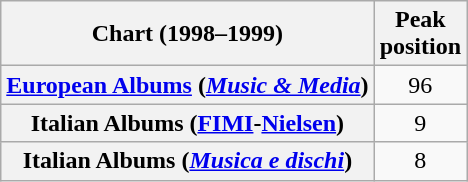<table class="wikitable sortable plainrowheaders" style="text-align:center">
<tr>
<th scope="col">Chart (1998–1999)</th>
<th scope="col">Peak<br>position</th>
</tr>
<tr>
<th scope="row"><a href='#'>European Albums</a> (<em><a href='#'>Music & Media</a></em>)</th>
<td>96</td>
</tr>
<tr>
<th scope="row">Italian Albums (<a href='#'>FIMI</a>-<a href='#'>Nielsen</a>)</th>
<td>9</td>
</tr>
<tr>
<th scope="row">Italian Albums (<em><a href='#'>Musica e dischi</a></em>)</th>
<td>8</td>
</tr>
</table>
